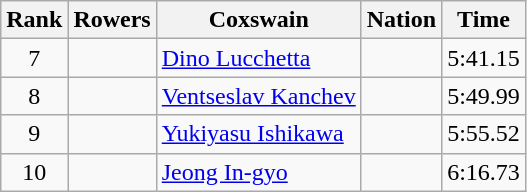<table class="wikitable sortable" style="text-align:center">
<tr>
<th>Rank</th>
<th>Rowers</th>
<th>Coxswain</th>
<th>Nation</th>
<th>Time</th>
</tr>
<tr>
<td>7</td>
<td align=left data-sort-value="Baldacci, Antonio"></td>
<td align=left data-sort-value="Lucchetta, Dino"><a href='#'>Dino Lucchetta</a></td>
<td align=left></td>
<td>5:41.15</td>
</tr>
<tr>
<td>8</td>
<td align=left data-sort-value="Baldacci, Antonio"></td>
<td align=left data-sort-value="Kanchev, Ventseslav"><a href='#'>Ventseslav Kanchev</a></td>
<td align=left></td>
<td>5:49.99</td>
</tr>
<tr>
<td>9</td>
<td align=left data-sort-value="Abe, Tadashi"></td>
<td align=left data-sort-value="Ishikawa, Yukiyasu"><a href='#'>Yukiyasu Ishikawa</a></td>
<td align=left></td>
<td>5:55.52</td>
</tr>
<tr>
<td>10</td>
<td align=left></td>
<td align=left><a href='#'>Jeong In-gyo</a></td>
<td align=left></td>
<td>6:16.73</td>
</tr>
</table>
